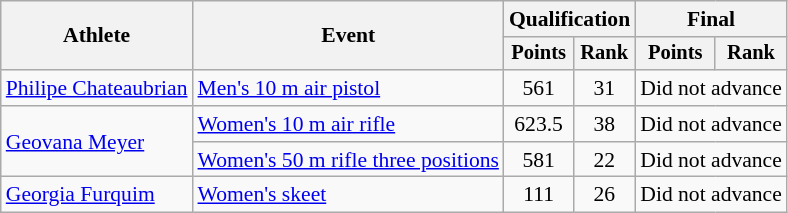<table class="wikitable" style="font-size:90%">
<tr>
<th rowspan="2">Athlete</th>
<th rowspan="2">Event</th>
<th colspan=2>Qualification</th>
<th colspan=2>Final</th>
</tr>
<tr style="font-size:95%">
<th>Points</th>
<th>Rank</th>
<th>Points</th>
<th>Rank</th>
</tr>
<tr align=center>
<td align=left><a href='#'>Philipe Chateaubrian</a></td>
<td align=left><a href='#'>Men's 10 m air pistol</a></td>
<td>561</td>
<td>31</td>
<td colspan=2>Did not advance</td>
</tr>
<tr align=center>
<td align=left rowspan="2"><a href='#'>Geovana Meyer</a></td>
<td align=left><a href='#'>Women's 10 m air rifle</a></td>
<td>623.5</td>
<td>38</td>
<td colspan=2>Did not advance</td>
</tr>
<tr align="center">
<td align="left"><a href='#'>Women's 50 m rifle three positions</a></td>
<td>581</td>
<td>22</td>
<td colspan=2>Did not advance</td>
</tr>
<tr align=center>
<td align=left><a href='#'>Georgia Furquim</a></td>
<td align=left><a href='#'>Women's skeet</a></td>
<td>111</td>
<td>26</td>
<td colspan=2>Did not advance</td>
</tr>
</table>
